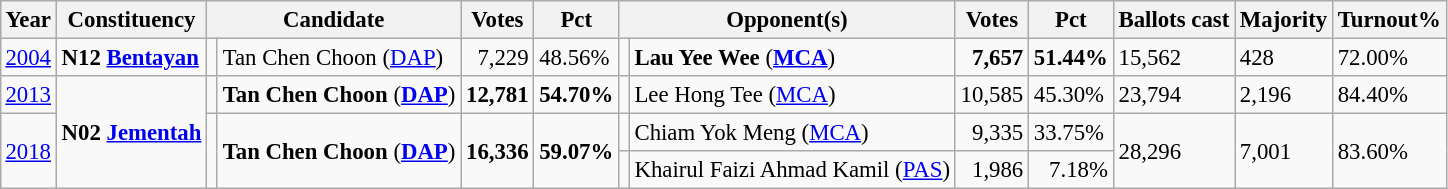<table class="wikitable" style="margin:0.5em ; font-size:95%">
<tr>
<th>Year</th>
<th>Constituency</th>
<th colspan=2>Candidate</th>
<th>Votes</th>
<th>Pct</th>
<th colspan=2>Opponent(s)</th>
<th>Votes</th>
<th>Pct</th>
<th>Ballots cast</th>
<th>Majority</th>
<th>Turnout%</th>
</tr>
<tr>
<td><a href='#'>2004</a></td>
<td><strong>N12 <a href='#'>Bentayan</a></strong></td>
<td></td>
<td>Tan Chen Choon (<a href='#'>DAP</a>)</td>
<td align="right">7,229</td>
<td>48.56%</td>
<td></td>
<td><strong>Lau Yee Wee</strong> (<a href='#'><strong>MCA</strong></a>)</td>
<td align="right"><strong>7,657</strong></td>
<td><strong>51.44%</strong></td>
<td>15,562</td>
<td>428</td>
<td>72.00%</td>
</tr>
<tr>
<td><a href='#'>2013</a></td>
<td rowspan=3><strong>N02 <a href='#'>Jementah</a></strong></td>
<td></td>
<td><strong>Tan Chen Choon</strong> (<a href='#'><strong>DAP</strong></a>)</td>
<td align="right"><strong>12,781</strong></td>
<td><strong>54.70%</strong></td>
<td></td>
<td>Lee Hong Tee (<a href='#'>MCA</a>)</td>
<td align="right">10,585</td>
<td>45.30%</td>
<td>23,794</td>
<td>2,196</td>
<td>84.40%</td>
</tr>
<tr>
<td rowspan=2><a href='#'>2018</a></td>
<td rowspan=2 ></td>
<td rowspan=2><strong>Tan Chen Choon</strong> (<a href='#'><strong>DAP</strong></a>)</td>
<td rowspan=2 align="right"><strong>16,336</strong></td>
<td rowspan=2><strong>59.07%</strong></td>
<td></td>
<td>Chiam Yok Meng (<a href='#'>MCA</a>)</td>
<td align="right">9,335</td>
<td>33.75%</td>
<td rowspan=2>28,296</td>
<td rowspan=2>7,001</td>
<td rowspan=2>83.60%</td>
</tr>
<tr>
<td></td>
<td>Khairul Faizi Ahmad Kamil (<a href='#'>PAS</a>)</td>
<td align="right">1,986</td>
<td align=right>7.18%</td>
</tr>
</table>
